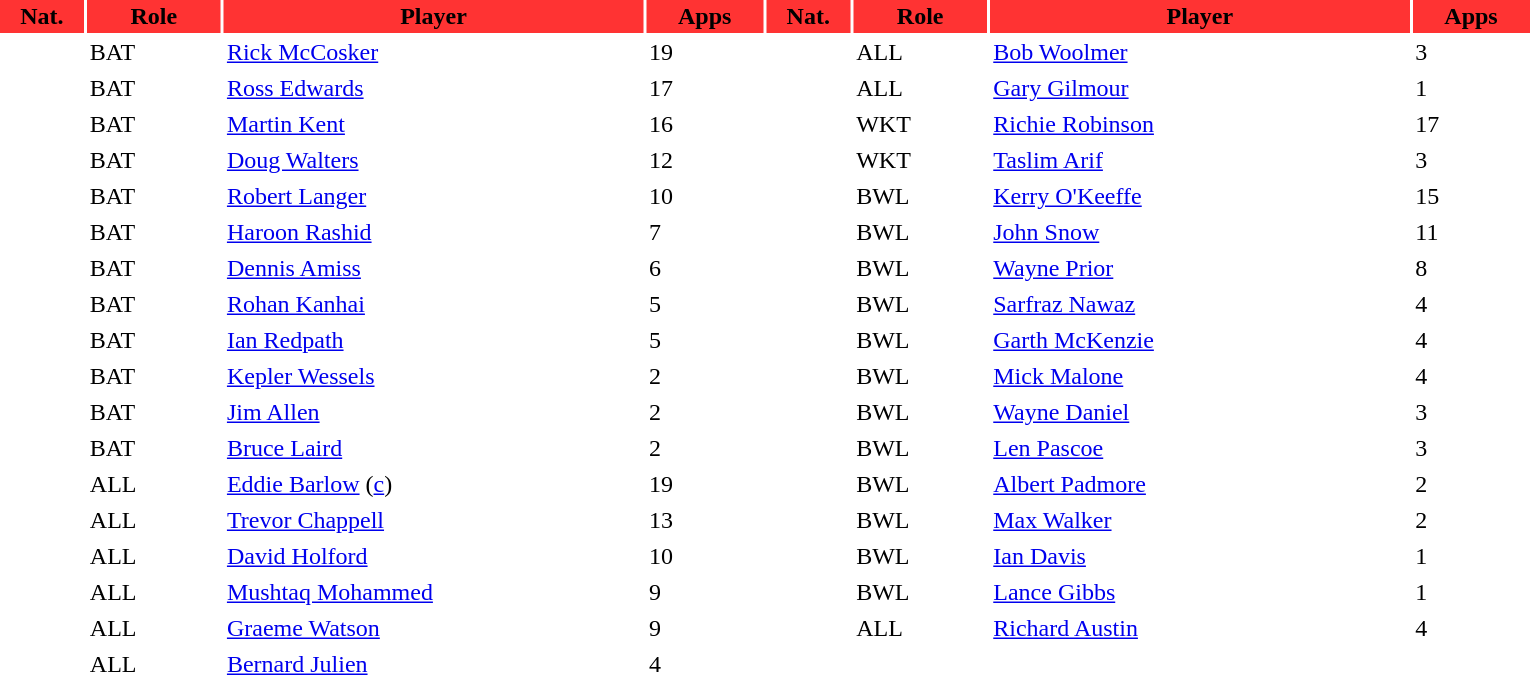<table border="0" cellspacing="2" cellpadding="2" width="90%">
<tr bgcolor=FF3333>
<th width=5%>Nat.</th>
<th width=8%>Role</th>
<th width=25%>Player</th>
<th width=7%>Apps</th>
<th width=5%>Nat.</th>
<th width=8%>Role</th>
<th width=25%>Player</th>
<th width=7%>Apps</th>
</tr>
<tr>
<td></td>
<td>BAT</td>
<td><a href='#'>Rick McCosker</a></td>
<td>19</td>
<td></td>
<td>ALL</td>
<td><a href='#'>Bob Woolmer</a></td>
<td>3</td>
<td></td>
</tr>
<tr>
<td></td>
<td>BAT</td>
<td><a href='#'>Ross Edwards</a></td>
<td>17</td>
<td></td>
<td>ALL</td>
<td><a href='#'>Gary Gilmour</a></td>
<td>1</td>
<td></td>
</tr>
<tr>
<td></td>
<td>BAT</td>
<td><a href='#'>Martin Kent</a></td>
<td>16</td>
<td></td>
<td>WKT</td>
<td><a href='#'>Richie Robinson</a></td>
<td>17</td>
<td></td>
</tr>
<tr>
<td></td>
<td>BAT</td>
<td><a href='#'>Doug Walters</a></td>
<td>12</td>
<td></td>
<td>WKT</td>
<td><a href='#'>Taslim Arif</a></td>
<td>3</td>
<td></td>
</tr>
<tr>
<td></td>
<td>BAT</td>
<td><a href='#'>Robert Langer</a></td>
<td>10</td>
<td></td>
<td>BWL</td>
<td><a href='#'>Kerry O'Keeffe</a></td>
<td>15</td>
<td></td>
</tr>
<tr>
<td></td>
<td>BAT</td>
<td><a href='#'>Haroon Rashid</a></td>
<td>7</td>
<td></td>
<td>BWL</td>
<td><a href='#'>John Snow</a></td>
<td>11</td>
<td></td>
</tr>
<tr>
<td></td>
<td>BAT</td>
<td><a href='#'>Dennis Amiss</a></td>
<td>6</td>
<td></td>
<td>BWL</td>
<td><a href='#'>Wayne Prior</a></td>
<td>8</td>
<td></td>
</tr>
<tr>
<td></td>
<td>BAT</td>
<td><a href='#'>Rohan Kanhai</a></td>
<td>5</td>
<td></td>
<td>BWL</td>
<td><a href='#'>Sarfraz Nawaz</a></td>
<td>4</td>
<td></td>
</tr>
<tr>
<td></td>
<td>BAT</td>
<td><a href='#'>Ian Redpath</a></td>
<td>5</td>
<td></td>
<td>BWL</td>
<td><a href='#'>Garth McKenzie</a></td>
<td>4</td>
<td></td>
</tr>
<tr>
<td></td>
<td>BAT</td>
<td><a href='#'>Kepler Wessels</a></td>
<td>2</td>
<td></td>
<td>BWL</td>
<td><a href='#'>Mick Malone</a></td>
<td>4</td>
<td></td>
</tr>
<tr>
<td></td>
<td>BAT</td>
<td><a href='#'>Jim Allen</a></td>
<td>2</td>
<td></td>
<td>BWL</td>
<td><a href='#'>Wayne Daniel</a></td>
<td>3</td>
<td></td>
</tr>
<tr>
<td></td>
<td>BAT</td>
<td><a href='#'>Bruce Laird</a></td>
<td>2</td>
<td></td>
<td>BWL</td>
<td><a href='#'>Len Pascoe</a></td>
<td>3</td>
<td></td>
</tr>
<tr>
<td></td>
<td>ALL</td>
<td><a href='#'>Eddie Barlow</a> (<a href='#'>c</a>)</td>
<td>19</td>
<td></td>
<td>BWL</td>
<td><a href='#'>Albert Padmore</a></td>
<td>2</td>
<td></td>
</tr>
<tr>
<td></td>
<td>ALL</td>
<td><a href='#'>Trevor Chappell</a></td>
<td>13</td>
<td></td>
<td>BWL</td>
<td><a href='#'>Max Walker</a></td>
<td>2</td>
<td></td>
</tr>
<tr>
<td></td>
<td>ALL</td>
<td><a href='#'>David Holford</a></td>
<td>10</td>
<td></td>
<td>BWL</td>
<td><a href='#'>Ian Davis</a></td>
<td>1</td>
<td></td>
</tr>
<tr>
<td></td>
<td>ALL</td>
<td><a href='#'>Mushtaq Mohammed</a></td>
<td>9</td>
<td></td>
<td>BWL</td>
<td><a href='#'>Lance Gibbs</a></td>
<td>1</td>
<td></td>
</tr>
<tr>
<td></td>
<td>ALL</td>
<td><a href='#'>Graeme Watson</a></td>
<td>9</td>
<td></td>
<td>ALL</td>
<td><a href='#'>Richard Austin</a></td>
<td>4</td>
<td></td>
</tr>
<tr>
<td></td>
<td>ALL</td>
<td><a href='#'>Bernard Julien</a></td>
<td>4</td>
<td></td>
</tr>
</table>
